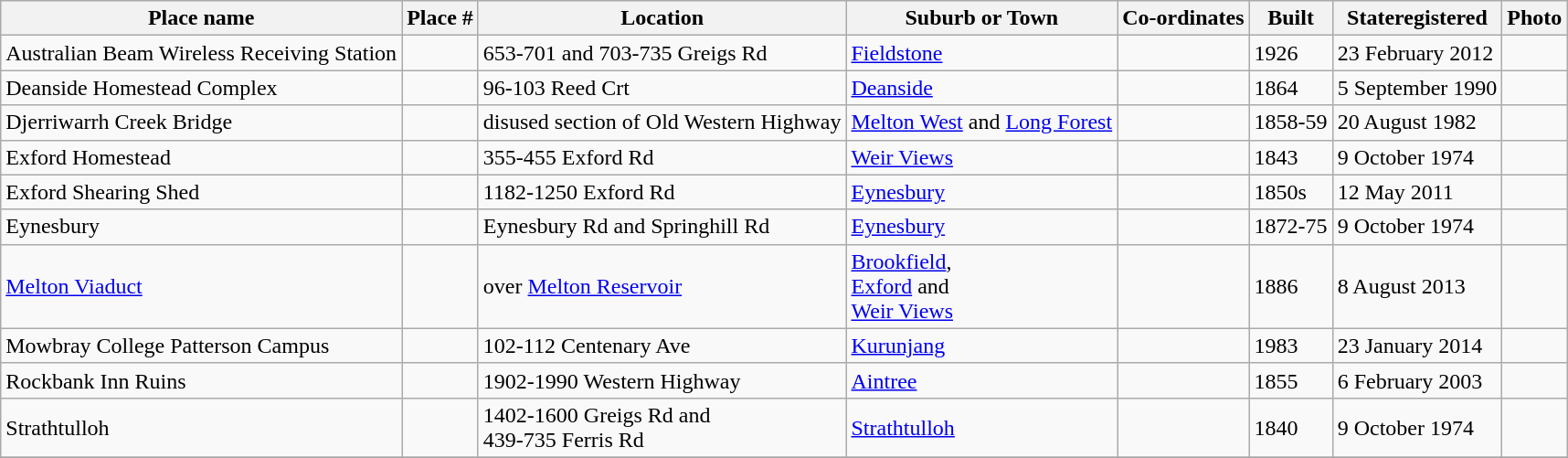<table class="wikitable sortable">
<tr>
<th>Place name</th>
<th>Place #</th>
<th>Location</th>
<th>Suburb or Town</th>
<th>Co-ordinates</th>
<th>Built</th>
<th>Stateregistered</th>
<th class="unsortable">Photo</th>
</tr>
<tr>
<td>Australian Beam Wireless Receiving Station</td>
<td></td>
<td>653-701 and 703-735 Greigs Rd</td>
<td><a href='#'>Fieldstone</a></td>
<td></td>
<td>1926</td>
<td>23 February 2012</td>
<td></td>
</tr>
<tr>
<td>Deanside Homestead Complex</td>
<td></td>
<td>96-103 Reed Crt</td>
<td><a href='#'>Deanside</a></td>
<td></td>
<td>1864</td>
<td>5 September 1990</td>
<td></td>
</tr>
<tr>
<td>Djerriwarrh Creek Bridge</td>
<td></td>
<td>disused section of Old Western Highway</td>
<td><a href='#'>Melton West</a> and <a href='#'>Long Forest</a></td>
<td></td>
<td>1858-59</td>
<td>20 August 1982</td>
<td></td>
</tr>
<tr>
<td>Exford Homestead</td>
<td></td>
<td>355-455 Exford Rd</td>
<td><a href='#'>Weir Views</a></td>
<td></td>
<td>1843</td>
<td>9 October 1974</td>
<td></td>
</tr>
<tr>
<td>Exford Shearing Shed</td>
<td></td>
<td>1182-1250 Exford Rd</td>
<td><a href='#'>Eynesbury</a></td>
<td></td>
<td>1850s</td>
<td>12 May 2011</td>
<td></td>
</tr>
<tr>
<td>Eynesbury</td>
<td></td>
<td>Eynesbury Rd and Springhill Rd</td>
<td><a href='#'>Eynesbury</a></td>
<td></td>
<td>1872-75</td>
<td>9 October 1974</td>
<td></td>
</tr>
<tr>
<td><a href='#'>Melton Viaduct</a></td>
<td></td>
<td>over <a href='#'>Melton Reservoir</a></td>
<td><a href='#'>Brookfield</a>,<br><a href='#'>Exford</a> and<br><a href='#'>Weir Views</a></td>
<td></td>
<td>1886</td>
<td>8 August 2013</td>
<td></td>
</tr>
<tr>
<td>Mowbray College Patterson Campus</td>
<td></td>
<td>102-112 Centenary Ave</td>
<td><a href='#'>Kurunjang</a></td>
<td></td>
<td>1983</td>
<td>23 January 2014</td>
<td></td>
</tr>
<tr>
<td>Rockbank Inn Ruins</td>
<td></td>
<td>1902-1990 Western Highway</td>
<td><a href='#'>Aintree</a></td>
<td></td>
<td>1855</td>
<td>6 February 2003</td>
<td></td>
</tr>
<tr>
<td>Strathtulloh</td>
<td></td>
<td>1402-1600 Greigs Rd and<br>439-735 Ferris Rd</td>
<td><a href='#'>Strathtulloh</a></td>
<td></td>
<td>1840</td>
<td>9 October 1974</td>
<td></td>
</tr>
<tr>
</tr>
</table>
